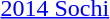<table>
<tr>
<td><a href='#'>2014 Sochi</a><br></td>
<td></td>
<td></td>
<td></td>
</tr>
</table>
